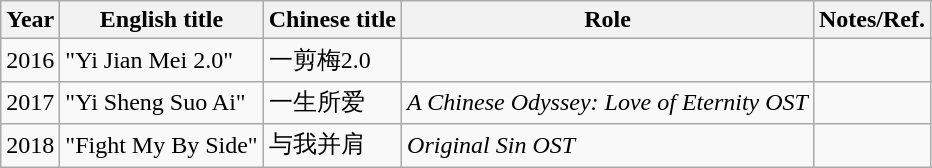<table class="wikitable sortable">
<tr>
<th>Year</th>
<th>English title</th>
<th>Chinese title</th>
<th>Role</th>
<th class="unsortable">Notes/Ref.</th>
</tr>
<tr>
<td>2016</td>
<td>"Yi Jian Mei 2.0"</td>
<td>一剪梅2.0</td>
<td></td>
<td></td>
</tr>
<tr>
<td>2017</td>
<td>"Yi Sheng Suo Ai"</td>
<td>一生所爱</td>
<td><em>A Chinese Odyssey: Love of Eternity OST</em></td>
<td></td>
</tr>
<tr>
<td>2018</td>
<td>"Fight My By Side"</td>
<td>与我并肩</td>
<td><em>Original Sin OST</em></td>
<td></td>
</tr>
</table>
